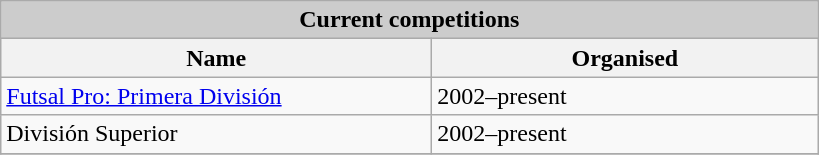<table class="wikitable sortable">
<tr>
<td colspan="2" style= "background: #cccccc; text-align:center;"><strong>Current competitions</strong></td>
</tr>
<tr>
<th width=280px>Name</th>
<th width=250px>Organised</th>
</tr>
<tr>
<td><a href='#'>Futsal Pro: Primera División</a></td>
<td>2002–present</td>
</tr>
<tr>
<td>División Superior</td>
<td>2002–present</td>
</tr>
<tr>
</tr>
</table>
